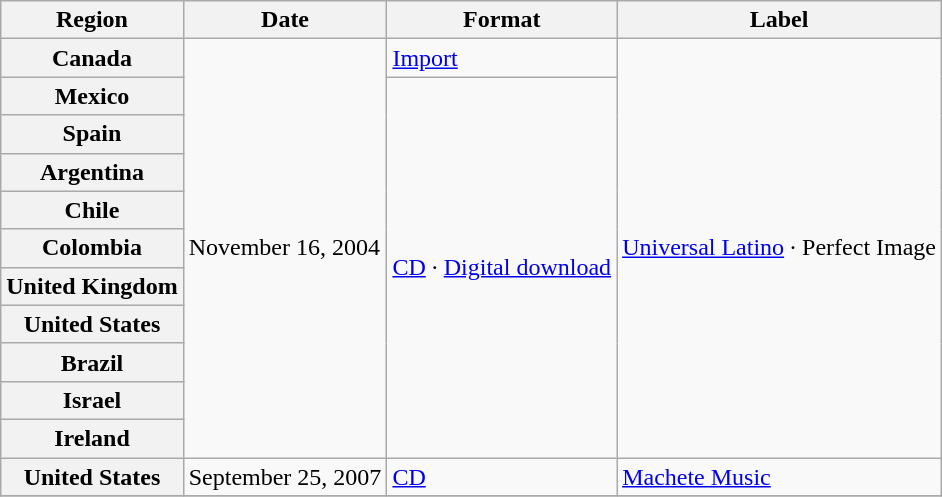<table class="wikitable plainrowheaders">
<tr>
<th scope="col">Region</th>
<th scope="col">Date</th>
<th scope="col">Format</th>
<th scope="col">Label</th>
</tr>
<tr>
<th scope="row">Canada</th>
<td rowspan="11">November 16, 2004</td>
<td rowspan="1"><a href='#'>Import</a></td>
<td rowspan="11"><a href='#'>Universal Latino</a> · Perfect Image</td>
</tr>
<tr>
<th scope="row">Mexico</th>
<td rowspan="10"><a href='#'>CD</a> · <a href='#'>Digital download</a></td>
</tr>
<tr>
<th scope="row">Spain</th>
</tr>
<tr>
<th scope="row">Argentina</th>
</tr>
<tr>
<th scope="row">Chile</th>
</tr>
<tr>
<th scope="row">Colombia</th>
</tr>
<tr>
<th scope="row">United Kingdom</th>
</tr>
<tr>
<th scope="row">United States</th>
</tr>
<tr>
<th scope="row">Brazil</th>
</tr>
<tr>
<th scope="row">Israel</th>
</tr>
<tr>
<th scope="row">Ireland</th>
</tr>
<tr>
<th scope="row">United States</th>
<td rowspan="1">September 25, 2007</td>
<td rowspan="1"><a href='#'>CD</a></td>
<td rowspan="1"><a href='#'>Machete Music</a></td>
</tr>
<tr>
</tr>
</table>
